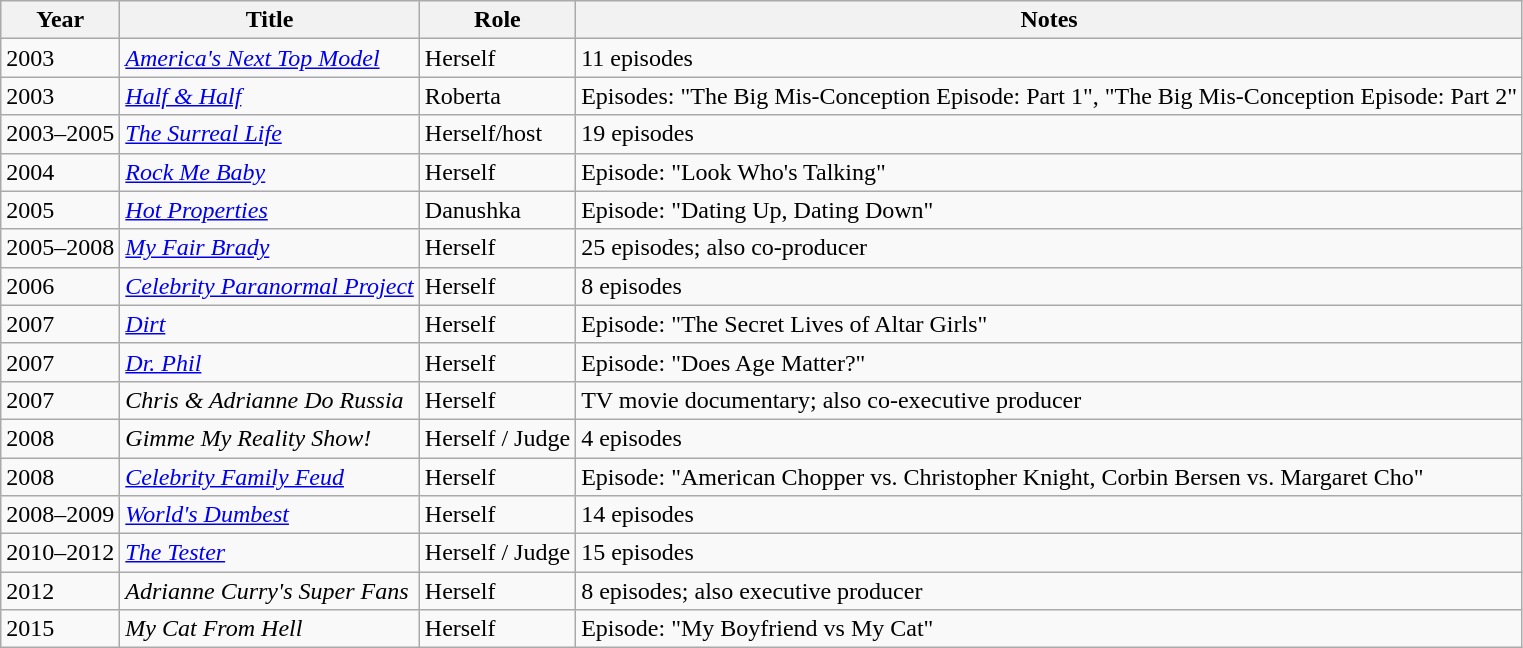<table class="wikitable">
<tr>
<th>Year</th>
<th>Title</th>
<th>Role</th>
<th>Notes</th>
</tr>
<tr>
<td>2003</td>
<td><em><a href='#'>America's Next Top Model</a></em></td>
<td>Herself</td>
<td>11 episodes</td>
</tr>
<tr>
<td>2003</td>
<td><em><a href='#'>Half & Half</a></em></td>
<td>Roberta</td>
<td>Episodes: "The Big Mis-Conception Episode: Part 1", "The Big Mis-Conception Episode: Part 2"</td>
</tr>
<tr>
<td>2003–2005</td>
<td><em><a href='#'>The Surreal Life</a></em></td>
<td>Herself/host</td>
<td>19 episodes</td>
</tr>
<tr>
<td>2004</td>
<td><em><a href='#'>Rock Me Baby</a></em></td>
<td>Herself</td>
<td>Episode: "Look Who's Talking"</td>
</tr>
<tr>
<td>2005</td>
<td><em><a href='#'>Hot Properties</a></em></td>
<td>Danushka</td>
<td>Episode: "Dating Up, Dating Down"</td>
</tr>
<tr>
<td>2005–2008</td>
<td><em><a href='#'>My Fair Brady</a></em></td>
<td>Herself</td>
<td>25 episodes; also co-producer</td>
</tr>
<tr>
<td>2006</td>
<td><em><a href='#'>Celebrity Paranormal Project</a></em></td>
<td>Herself</td>
<td>8 episodes</td>
</tr>
<tr>
<td>2007</td>
<td><em><a href='#'>Dirt</a></em></td>
<td>Herself</td>
<td>Episode: "The Secret Lives of Altar Girls"</td>
</tr>
<tr>
<td>2007</td>
<td><em><a href='#'>Dr. Phil</a></em></td>
<td>Herself</td>
<td>Episode: "Does Age Matter?"</td>
</tr>
<tr>
<td>2007</td>
<td><em>Chris & Adrianne Do Russia</em></td>
<td>Herself</td>
<td>TV movie documentary; also co-executive producer</td>
</tr>
<tr>
<td>2008</td>
<td><em>Gimme My Reality Show!</em></td>
<td>Herself / Judge</td>
<td>4 episodes</td>
</tr>
<tr>
<td>2008</td>
<td><em><a href='#'>Celebrity Family Feud</a></em></td>
<td>Herself</td>
<td>Episode: "American Chopper vs. Christopher Knight, Corbin Bersen vs. Margaret Cho"</td>
</tr>
<tr>
<td>2008–2009</td>
<td><em><a href='#'>World's Dumbest</a></em></td>
<td>Herself</td>
<td>14 episodes</td>
</tr>
<tr>
<td>2010–2012</td>
<td><em><a href='#'>The Tester</a></em></td>
<td>Herself / Judge</td>
<td>15 episodes</td>
</tr>
<tr>
<td>2012</td>
<td><em>Adrianne Curry's Super Fans</em></td>
<td>Herself</td>
<td>8 episodes; also executive producer</td>
</tr>
<tr>
<td>2015</td>
<td><em>My Cat From Hell</em></td>
<td>Herself</td>
<td>Episode: "My Boyfriend vs My Cat"</td>
</tr>
</table>
